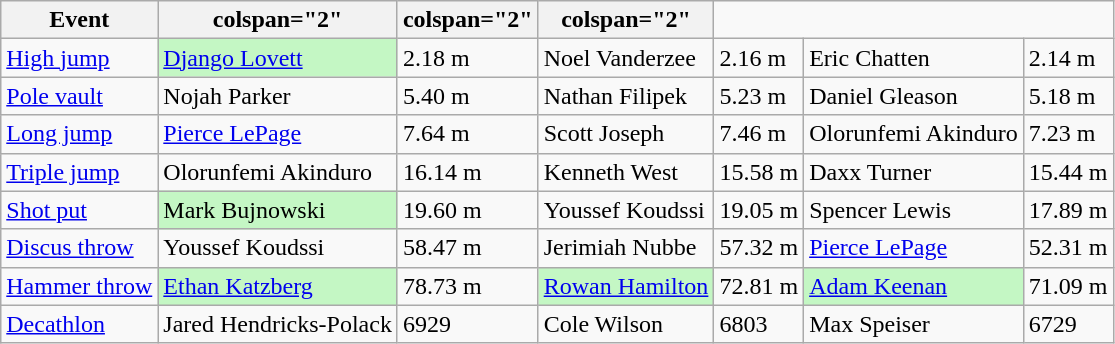<table class="wikitable">
<tr>
<th>Event</th>
<th>colspan="2" </th>
<th>colspan="2" </th>
<th>colspan="2" </th>
</tr>
<tr>
<td><a href='#'>High jump</a></td>
<td bgcolor=#C4F7C4><a href='#'>Django Lovett</a></td>
<td>2.18 m</td>
<td>Noel Vanderzee</td>
<td>2.16 m</td>
<td>Eric Chatten</td>
<td>2.14 m</td>
</tr>
<tr>
<td><a href='#'>Pole vault</a></td>
<td>Nojah Parker</td>
<td>5.40 m</td>
<td>Nathan Filipek</td>
<td>5.23 m</td>
<td>Daniel Gleason</td>
<td>5.18 m</td>
</tr>
<tr>
<td><a href='#'>Long jump</a></td>
<td><a href='#'>Pierce LePage</a></td>
<td>7.64 m</td>
<td>Scott Joseph</td>
<td>7.46 m</td>
<td>Olorunfemi Akinduro</td>
<td>7.23 m</td>
</tr>
<tr>
<td><a href='#'>Triple jump</a></td>
<td>Olorunfemi Akinduro</td>
<td>16.14 m</td>
<td>Kenneth West</td>
<td>15.58 m</td>
<td>Daxx Turner</td>
<td>15.44 m</td>
</tr>
<tr>
<td><a href='#'>Shot put</a></td>
<td bgcolor=#C4F7C4>Mark Bujnowski</td>
<td>19.60 m</td>
<td>Youssef Koudssi</td>
<td>19.05 m</td>
<td>Spencer Lewis</td>
<td>17.89 m</td>
</tr>
<tr>
<td><a href='#'>Discus throw</a></td>
<td>Youssef Koudssi</td>
<td>58.47 m</td>
<td>Jerimiah Nubbe</td>
<td>57.32 m</td>
<td><a href='#'>Pierce LePage</a></td>
<td>52.31 m</td>
</tr>
<tr>
<td><a href='#'>Hammer throw</a></td>
<td bgcolor=#C4F7C4><a href='#'>Ethan Katzberg</a></td>
<td>78.73 m</td>
<td bgcolor=#C4F7C4><a href='#'>Rowan Hamilton</a></td>
<td>72.81 m</td>
<td bgcolor=#C4F7C4><a href='#'>Adam Keenan</a></td>
<td>71.09 m</td>
</tr>
<tr>
<td><a href='#'>Decathlon</a></td>
<td>Jared Hendricks-Polack</td>
<td>6929</td>
<td>Cole Wilson</td>
<td>6803</td>
<td>Max Speiser</td>
<td>6729</td>
</tr>
</table>
